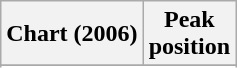<table class="wikitable sortable plainrowheaders" style="text-align:center">
<tr>
<th scope="col">Chart (2006)</th>
<th scope="col">Peak<br>position</th>
</tr>
<tr>
</tr>
<tr>
</tr>
<tr>
</tr>
</table>
